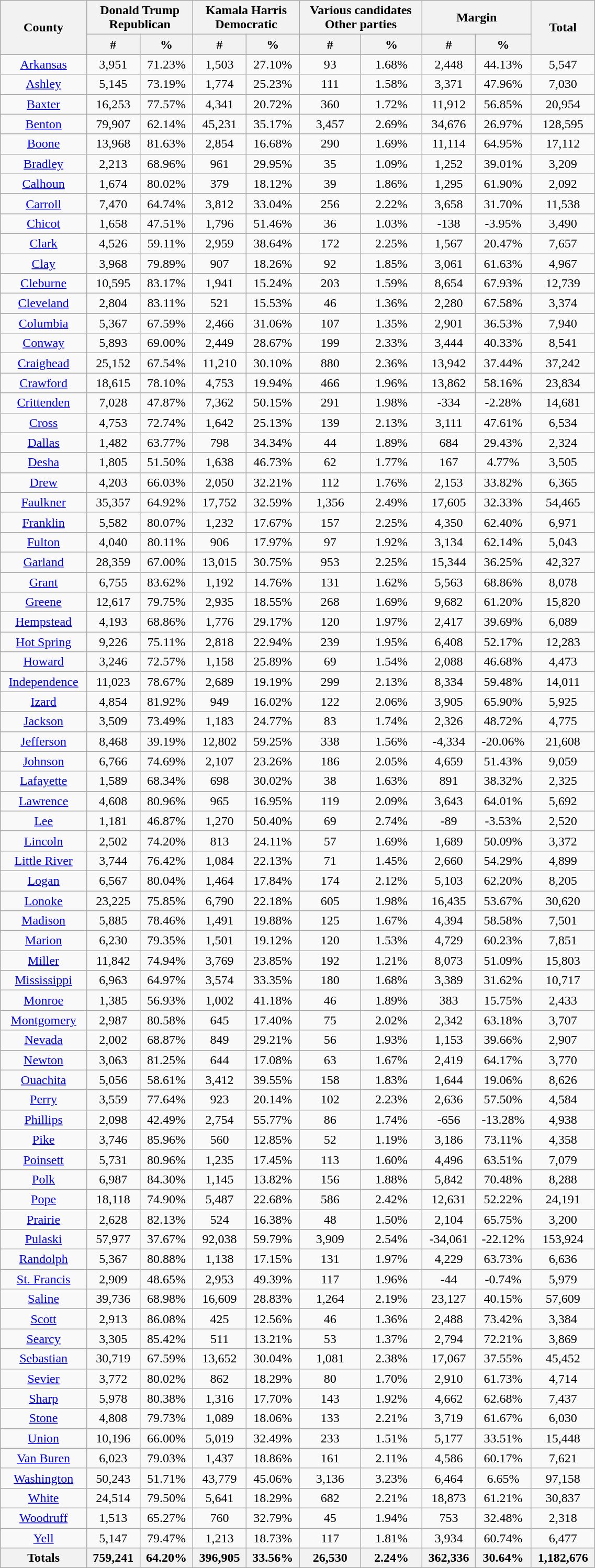<table width="60%" class="wikitable sortable">
<tr>
<th rowspan="2">County</th>
<th colspan="2">Donald Trump<br>Republican</th>
<th colspan="2">Kamala Harris<br>Democratic</th>
<th colspan="2">Various candidates<br>Other parties</th>
<th colspan="2">Margin</th>
<th rowspan="2">Total</th>
</tr>
<tr>
<th style="text-align:center;" data-sort-type="number">#</th>
<th style="text-align:center;" data-sort-type="number">%</th>
<th style="text-align:center;" data-sort-type="number">#</th>
<th style="text-align:center;" data-sort-type="number">%</th>
<th style="text-align:center;" data-sort-type="number">#</th>
<th style="text-align:center;" data-sort-type="number">%</th>
<th style="text-align:center;" data-sort-type="number">#</th>
<th style="text-align:center;" data-sort-type="number">%</th>
</tr>
<tr style="text-align:center;">
<td><a href='#'>Arkansas</a></td>
<td>3,951</td>
<td>71.23%</td>
<td>1,503</td>
<td>27.10%</td>
<td>93</td>
<td>1.68%</td>
<td>2,448</td>
<td>44.13%</td>
<td>5,547</td>
</tr>
<tr style="text-align:center;">
<td><a href='#'>Ashley</a></td>
<td>5,145</td>
<td>73.19%</td>
<td>1,774</td>
<td>25.23%</td>
<td>111</td>
<td>1.58%</td>
<td>3,371</td>
<td>47.96%</td>
<td>7,030</td>
</tr>
<tr style="text-align:center;">
<td><a href='#'>Baxter</a></td>
<td>16,253</td>
<td>77.57%</td>
<td>4,341</td>
<td>20.72%</td>
<td>360</td>
<td>1.72%</td>
<td>11,912</td>
<td>56.85%</td>
<td>20,954</td>
</tr>
<tr style="text-align:center;">
<td><a href='#'>Benton</a></td>
<td>79,907</td>
<td>62.14%</td>
<td>45,231</td>
<td>35.17%</td>
<td>3,457</td>
<td>2.69%</td>
<td>34,676</td>
<td>26.97%</td>
<td>128,595</td>
</tr>
<tr style="text-align:center;">
<td><a href='#'>Boone</a></td>
<td>13,968</td>
<td>81.63%</td>
<td>2,854</td>
<td>16.68%</td>
<td>290</td>
<td>1.69%</td>
<td>11,114</td>
<td>64.95%</td>
<td>17,112</td>
</tr>
<tr style="text-align:center;">
<td><a href='#'>Bradley</a></td>
<td>2,213</td>
<td>68.96%</td>
<td>961</td>
<td>29.95%</td>
<td>35</td>
<td>1.09%</td>
<td>1,252</td>
<td>39.01%</td>
<td>3,209</td>
</tr>
<tr style="text-align:center;">
<td><a href='#'>Calhoun</a></td>
<td>1,674</td>
<td>80.02%</td>
<td>379</td>
<td>18.12%</td>
<td>39</td>
<td>1.86%</td>
<td>1,295</td>
<td>61.90%</td>
<td>2,092</td>
</tr>
<tr style="text-align:center;">
<td><a href='#'>Carroll</a></td>
<td>7,470</td>
<td>64.74%</td>
<td>3,812</td>
<td>33.04%</td>
<td>256</td>
<td>2.22%</td>
<td>3,658</td>
<td>31.70%</td>
<td>11,538</td>
</tr>
<tr style="text-align:center;">
<td><a href='#'>Chicot</a></td>
<td>1,658</td>
<td>47.51%</td>
<td>1,796</td>
<td>51.46%</td>
<td>36</td>
<td>1.03%</td>
<td>-138</td>
<td>-3.95%</td>
<td>3,490</td>
</tr>
<tr style="text-align:center;">
<td><a href='#'>Clark</a></td>
<td>4,526</td>
<td>59.11%</td>
<td>2,959</td>
<td>38.64%</td>
<td>172</td>
<td>2.25%</td>
<td>1,567</td>
<td>20.47%</td>
<td>7,657</td>
</tr>
<tr style="text-align:center;">
<td><a href='#'>Clay</a></td>
<td>3,968</td>
<td>79.89%</td>
<td>907</td>
<td>18.26%</td>
<td>92</td>
<td>1.85%</td>
<td>3,061</td>
<td>61.63%</td>
<td>4,967</td>
</tr>
<tr style="text-align:center;">
<td><a href='#'>Cleburne</a></td>
<td>10,595</td>
<td>83.17%</td>
<td>1,941</td>
<td>15.24%</td>
<td>203</td>
<td>1.59%</td>
<td>8,654</td>
<td>67.93%</td>
<td>12,739</td>
</tr>
<tr style="text-align:center;">
<td><a href='#'>Cleveland</a></td>
<td>2,804</td>
<td>83.11%</td>
<td>521</td>
<td>15.53%</td>
<td>46</td>
<td>1.36%</td>
<td>2,280</td>
<td>67.58%</td>
<td>3,374</td>
</tr>
<tr style="text-align:center;">
<td><a href='#'>Columbia</a></td>
<td>5,367</td>
<td>67.59%</td>
<td>2,466</td>
<td>31.06%</td>
<td>107</td>
<td>1.35%</td>
<td>2,901</td>
<td>36.53%</td>
<td>7,940</td>
</tr>
<tr style="text-align:center;">
<td><a href='#'>Conway</a></td>
<td>5,893</td>
<td>69.00%</td>
<td>2,449</td>
<td>28.67%</td>
<td>199</td>
<td>2.33%</td>
<td>3,444</td>
<td>40.33%</td>
<td>8,541</td>
</tr>
<tr style="text-align:center;">
<td><a href='#'>Craighead</a></td>
<td>25,152</td>
<td>67.54%</td>
<td>11,210</td>
<td>30.10%</td>
<td>880</td>
<td>2.36%</td>
<td>13,942</td>
<td>37.44%</td>
<td>37,242</td>
</tr>
<tr style="text-align:center;">
<td><a href='#'>Crawford</a></td>
<td>18,615</td>
<td>78.10%</td>
<td>4,753</td>
<td>19.94%</td>
<td>466</td>
<td>1.96%</td>
<td>13,862</td>
<td>58.16%</td>
<td>23,834</td>
</tr>
<tr style="text-align:center;">
<td><a href='#'>Crittenden</a></td>
<td>7,028</td>
<td>47.87%</td>
<td>7,362</td>
<td>50.15%</td>
<td>291</td>
<td>1.98%</td>
<td>-334</td>
<td>-2.28%</td>
<td>14,681</td>
</tr>
<tr style="text-align:center;">
<td><a href='#'>Cross</a></td>
<td>4,753</td>
<td>72.74%</td>
<td>1,642</td>
<td>25.13%</td>
<td>139</td>
<td>2.13%</td>
<td>3,111</td>
<td>47.61%</td>
<td>6,534</td>
</tr>
<tr style="text-align:center;">
<td><a href='#'>Dallas</a></td>
<td>1,482</td>
<td>63.77%</td>
<td>798</td>
<td>34.34%</td>
<td>44</td>
<td>1.89%</td>
<td>684</td>
<td>29.43%</td>
<td>2,324</td>
</tr>
<tr style="text-align:center;">
<td><a href='#'>Desha</a></td>
<td>1,805</td>
<td>51.50%</td>
<td>1,638</td>
<td>46.73%</td>
<td>62</td>
<td>1.77%</td>
<td>167</td>
<td>4.77%</td>
<td>3,505</td>
</tr>
<tr style="text-align:center;">
<td><a href='#'>Drew</a></td>
<td>4,203</td>
<td>66.03%</td>
<td>2,050</td>
<td>32.21%</td>
<td>112</td>
<td>1.76%</td>
<td>2,153</td>
<td>33.82%</td>
<td>6,365</td>
</tr>
<tr style="text-align:center;">
<td><a href='#'>Faulkner</a></td>
<td>35,357</td>
<td>64.92%</td>
<td>17,752</td>
<td>32.59%</td>
<td>1,356</td>
<td>2.49%</td>
<td>17,605</td>
<td>32.33%</td>
<td>54,465</td>
</tr>
<tr style="text-align:center;">
<td><a href='#'>Franklin</a></td>
<td>5,582</td>
<td>80.07%</td>
<td>1,232</td>
<td>17.67%</td>
<td>157</td>
<td>2.25%</td>
<td>4,350</td>
<td>62.40%</td>
<td>6,971</td>
</tr>
<tr style="text-align:center;">
<td><a href='#'>Fulton</a></td>
<td>4,040</td>
<td>80.11%</td>
<td>906</td>
<td>17.97%</td>
<td>97</td>
<td>1.92%</td>
<td>3,134</td>
<td>62.14%</td>
<td>5,043</td>
</tr>
<tr style="text-align:center;">
<td><a href='#'>Garland</a></td>
<td>28,359</td>
<td>67.00%</td>
<td>13,015</td>
<td>30.75%</td>
<td>953</td>
<td>2.25%</td>
<td>15,344</td>
<td>36.25%</td>
<td>42,327</td>
</tr>
<tr style="text-align:center;">
<td><a href='#'>Grant</a></td>
<td>6,755</td>
<td>83.62%</td>
<td>1,192</td>
<td>14.76%</td>
<td>131</td>
<td>1.62%</td>
<td>5,563</td>
<td>68.86%</td>
<td>8,078</td>
</tr>
<tr style="text-align:center;">
<td><a href='#'>Greene</a></td>
<td>12,617</td>
<td>79.75%</td>
<td>2,935</td>
<td>18.55%</td>
<td>268</td>
<td>1.69%</td>
<td>9,682</td>
<td>61.20%</td>
<td>15,820</td>
</tr>
<tr style="text-align:center;">
<td><a href='#'>Hempstead</a></td>
<td>4,193</td>
<td>68.86%</td>
<td>1,776</td>
<td>29.17%</td>
<td>120</td>
<td>1.97%</td>
<td>2,417</td>
<td>39.69%</td>
<td>6,089</td>
</tr>
<tr style="text-align:center;">
<td><a href='#'>Hot Spring</a></td>
<td>9,226</td>
<td>75.11%</td>
<td>2,818</td>
<td>22.94%</td>
<td>239</td>
<td>1.95%</td>
<td>6,408</td>
<td>52.17%</td>
<td>12,283</td>
</tr>
<tr style="text-align:center;">
<td><a href='#'>Howard</a></td>
<td>3,246</td>
<td>72.57%</td>
<td>1,158</td>
<td>25.89%</td>
<td>69</td>
<td>1.54%</td>
<td>2,088</td>
<td>46.68%</td>
<td>4,473</td>
</tr>
<tr style="text-align:center;">
<td><a href='#'>Independence</a></td>
<td>11,023</td>
<td>78.67%</td>
<td>2,689</td>
<td>19.19%</td>
<td>299</td>
<td>2.13%</td>
<td>8,334</td>
<td>59.48%</td>
<td>14,011</td>
</tr>
<tr style="text-align:center;">
<td><a href='#'>Izard</a></td>
<td>4,854</td>
<td>81.92%</td>
<td>949</td>
<td>16.02%</td>
<td>122</td>
<td>2.06%</td>
<td>3,905</td>
<td>65.90%</td>
<td>5,925</td>
</tr>
<tr style="text-align:center;">
<td><a href='#'>Jackson</a></td>
<td>3,509</td>
<td>73.49%</td>
<td>1,183</td>
<td>24.77%</td>
<td>83</td>
<td>1.74%</td>
<td>2,326</td>
<td>48.72%</td>
<td>4,775</td>
</tr>
<tr style="text-align:center;">
<td><a href='#'>Jefferson</a></td>
<td>8,468</td>
<td>39.19%</td>
<td>12,802</td>
<td>59.25%</td>
<td>338</td>
<td>1.56%</td>
<td>-4,334</td>
<td>-20.06%</td>
<td>21,608</td>
</tr>
<tr style="text-align:center;">
<td><a href='#'>Johnson</a></td>
<td>6,766</td>
<td>74.69%</td>
<td>2,107</td>
<td>23.26%</td>
<td>186</td>
<td>2.05%</td>
<td>4,659</td>
<td>51.43%</td>
<td>9,059</td>
</tr>
<tr style="text-align:center;">
<td><a href='#'>Lafayette</a></td>
<td>1,589</td>
<td>68.34%</td>
<td>698</td>
<td>30.02%</td>
<td>38</td>
<td>1.63%</td>
<td>891</td>
<td>38.32%</td>
<td>2,325</td>
</tr>
<tr style="text-align:center;">
<td><a href='#'>Lawrence</a></td>
<td>4,608</td>
<td>80.96%</td>
<td>965</td>
<td>16.95%</td>
<td>119</td>
<td>2.09%</td>
<td>3,643</td>
<td>64.01%</td>
<td>5,692</td>
</tr>
<tr style="text-align:center;">
<td><a href='#'>Lee</a></td>
<td>1,181</td>
<td>46.87%</td>
<td>1,270</td>
<td>50.40%</td>
<td>69</td>
<td>2.74%</td>
<td>-89</td>
<td>-3.53%</td>
<td>2,520</td>
</tr>
<tr style="text-align:center;">
<td><a href='#'>Lincoln</a></td>
<td>2,502</td>
<td>74.20%</td>
<td>813</td>
<td>24.11%</td>
<td>57</td>
<td>1.69%</td>
<td>1,689</td>
<td>50.09%</td>
<td>3,372</td>
</tr>
<tr style="text-align:center;">
<td><a href='#'>Little River</a></td>
<td>3,744</td>
<td>76.42%</td>
<td>1,084</td>
<td>22.13%</td>
<td>71</td>
<td>1.45%</td>
<td>2,660</td>
<td>54.29%</td>
<td>4,899</td>
</tr>
<tr style="text-align:center;">
<td><a href='#'>Logan</a></td>
<td>6,567</td>
<td>80.04%</td>
<td>1,464</td>
<td>17.84%</td>
<td>174</td>
<td>2.12%</td>
<td>5,103</td>
<td>62.20%</td>
<td>8,205</td>
</tr>
<tr style="text-align:center;">
<td><a href='#'>Lonoke</a></td>
<td>23,225</td>
<td>75.85%</td>
<td>6,790</td>
<td>22.18%</td>
<td>605</td>
<td>1.98%</td>
<td>16,435</td>
<td>53.67%</td>
<td>30,620</td>
</tr>
<tr style="text-align:center;">
<td><a href='#'>Madison</a></td>
<td>5,885</td>
<td>78.46%</td>
<td>1,491</td>
<td>19.88%</td>
<td>125</td>
<td>1.67%</td>
<td>4,394</td>
<td>58.58%</td>
<td>7,501</td>
</tr>
<tr style="text-align:center;">
<td><a href='#'>Marion</a></td>
<td>6,230</td>
<td>79.35%</td>
<td>1,501</td>
<td>19.12%</td>
<td>120</td>
<td>1.53%</td>
<td>4,729</td>
<td>60.23%</td>
<td>7,851</td>
</tr>
<tr style="text-align:center;">
<td><a href='#'>Miller</a></td>
<td>11,842</td>
<td>74.94%</td>
<td>3,769</td>
<td>23.85%</td>
<td>192</td>
<td>1.21%</td>
<td>8,073</td>
<td>51.09%</td>
<td>15,803</td>
</tr>
<tr style="text-align:center;">
<td><a href='#'>Mississippi</a></td>
<td>6,963</td>
<td>64.97%</td>
<td>3,574</td>
<td>33.35%</td>
<td>180</td>
<td>1.68%</td>
<td>3,389</td>
<td>31.62%</td>
<td>10,717</td>
</tr>
<tr style="text-align:center;">
<td><a href='#'>Monroe</a></td>
<td>1,385</td>
<td>56.93%</td>
<td>1,002</td>
<td>41.18%</td>
<td>46</td>
<td>1.89%</td>
<td>383</td>
<td>15.75%</td>
<td>2,433</td>
</tr>
<tr style="text-align:center;">
<td><a href='#'>Montgomery</a></td>
<td>2,987</td>
<td>80.58%</td>
<td>645</td>
<td>17.40%</td>
<td>75</td>
<td>2.02%</td>
<td>2,342</td>
<td>63.18%</td>
<td>3,707</td>
</tr>
<tr style="text-align:center;">
<td><a href='#'>Nevada</a></td>
<td>2,002</td>
<td>68.87%</td>
<td>849</td>
<td>29.21%</td>
<td>56</td>
<td>1.93%</td>
<td>1,153</td>
<td>39.66%</td>
<td>2,907</td>
</tr>
<tr style="text-align:center;">
<td><a href='#'>Newton</a></td>
<td>3,063</td>
<td>81.25%</td>
<td>644</td>
<td>17.08%</td>
<td>63</td>
<td>1.67%</td>
<td>2,419</td>
<td>64.17%</td>
<td>3,770</td>
</tr>
<tr style="text-align:center;">
<td><a href='#'>Ouachita</a></td>
<td>5,056</td>
<td>58.61%</td>
<td>3,412</td>
<td>39.55%</td>
<td>158</td>
<td>1.83%</td>
<td>1,644</td>
<td>19.06%</td>
<td>8,626</td>
</tr>
<tr style="text-align:center;">
<td><a href='#'>Perry</a></td>
<td>3,559</td>
<td>77.64%</td>
<td>923</td>
<td>20.14%</td>
<td>102</td>
<td>2.23%</td>
<td>2,636</td>
<td>57.50%</td>
<td>4,584</td>
</tr>
<tr style="text-align:center;">
<td><a href='#'>Phillips</a></td>
<td>2,098</td>
<td>42.49%</td>
<td>2,754</td>
<td>55.77%</td>
<td>86</td>
<td>1.74%</td>
<td>-656</td>
<td>-13.28%</td>
<td>4,938</td>
</tr>
<tr style="text-align:center;">
<td><a href='#'>Pike</a></td>
<td>3,746</td>
<td>85.96%</td>
<td>560</td>
<td>12.85%</td>
<td>52</td>
<td>1.19%</td>
<td>3,186</td>
<td>73.11%</td>
<td>4,358</td>
</tr>
<tr style="text-align:center;">
<td><a href='#'>Poinsett</a></td>
<td>5,731</td>
<td>80.96%</td>
<td>1,235</td>
<td>17.45%</td>
<td>113</td>
<td>1.60%</td>
<td>4,496</td>
<td>63.51%</td>
<td>7,079</td>
</tr>
<tr style="text-align:center;">
<td><a href='#'>Polk</a></td>
<td>6,987</td>
<td>84.30%</td>
<td>1,145</td>
<td>13.82%</td>
<td>156</td>
<td>1.88%</td>
<td>5,842</td>
<td>70.48%</td>
<td>8,288</td>
</tr>
<tr style="text-align:center;">
<td><a href='#'>Pope</a></td>
<td>18,118</td>
<td>74.90%</td>
<td>5,487</td>
<td>22.68%</td>
<td>586</td>
<td>2.42%</td>
<td>12,631</td>
<td>52.22%</td>
<td>24,191</td>
</tr>
<tr style="text-align:center;">
<td><a href='#'>Prairie</a></td>
<td>2,628</td>
<td>82.13%</td>
<td>524</td>
<td>16.38%</td>
<td>48</td>
<td>1.50%</td>
<td>2,104</td>
<td>65.75%</td>
<td>3,200</td>
</tr>
<tr style="text-align:center;">
<td><a href='#'>Pulaski</a></td>
<td>57,977</td>
<td>37.67%</td>
<td>92,038</td>
<td>59.79%</td>
<td>3,909</td>
<td>2.54%</td>
<td>-34,061</td>
<td>-22.12%</td>
<td>153,924</td>
</tr>
<tr style="text-align:center;">
<td><a href='#'>Randolph</a></td>
<td>5,367</td>
<td>80.88%</td>
<td>1,138</td>
<td>17.15%</td>
<td>131</td>
<td>1.97%</td>
<td>4,229</td>
<td>63.73%</td>
<td>6,636</td>
</tr>
<tr style="text-align:center;">
<td><a href='#'>St. Francis</a></td>
<td>2,909</td>
<td>48.65%</td>
<td>2,953</td>
<td>49.39%</td>
<td>117</td>
<td>1.96%</td>
<td>-44</td>
<td>-0.74%</td>
<td>5,979</td>
</tr>
<tr style="text-align:center;">
<td><a href='#'>Saline</a></td>
<td>39,736</td>
<td>68.98%</td>
<td>16,609</td>
<td>28.83%</td>
<td>1,264</td>
<td>2.19%</td>
<td>23,127</td>
<td>40.15%</td>
<td>57,609</td>
</tr>
<tr style="text-align:center;">
<td><a href='#'>Scott</a></td>
<td>2,913</td>
<td>86.08%</td>
<td>425</td>
<td>12.56%</td>
<td>46</td>
<td>1.36%</td>
<td>2,488</td>
<td>73.42%</td>
<td>3,384</td>
</tr>
<tr style="text-align:center;">
<td><a href='#'>Searcy</a></td>
<td>3,305</td>
<td>85.42%</td>
<td>511</td>
<td>13.21%</td>
<td>53</td>
<td>1.37%</td>
<td>2,794</td>
<td>72.21%</td>
<td>3,869</td>
</tr>
<tr style="text-align:center;">
<td><a href='#'>Sebastian</a></td>
<td>30,719</td>
<td>67.59%</td>
<td>13,652</td>
<td>30.04%</td>
<td>1,081</td>
<td>2.38%</td>
<td>17,067</td>
<td>37.55%</td>
<td>45,452</td>
</tr>
<tr style="text-align:center;">
<td><a href='#'>Sevier</a></td>
<td>3,772</td>
<td>80.02%</td>
<td>862</td>
<td>18.29%</td>
<td>80</td>
<td>1.70%</td>
<td>2,910</td>
<td>61.73%</td>
<td>4,714</td>
</tr>
<tr style="text-align:center;">
<td><a href='#'>Sharp</a></td>
<td>5,978</td>
<td>80.38%</td>
<td>1,316</td>
<td>17.70%</td>
<td>143</td>
<td>1.92%</td>
<td>4,662</td>
<td>62.68%</td>
<td>7,437</td>
</tr>
<tr style="text-align:center;">
<td><a href='#'>Stone</a></td>
<td>4,808</td>
<td>79.73%</td>
<td>1,089</td>
<td>18.06%</td>
<td>133</td>
<td>2.21%</td>
<td>3,719</td>
<td>61.67%</td>
<td>6,030</td>
</tr>
<tr style="text-align:center;">
<td><a href='#'>Union</a></td>
<td>10,196</td>
<td>66.00%</td>
<td>5,019</td>
<td>32.49%</td>
<td>233</td>
<td>1.51%</td>
<td>5,177</td>
<td>33.51%</td>
<td>15,448</td>
</tr>
<tr style="text-align:center;">
<td><a href='#'>Van Buren</a></td>
<td>6,023</td>
<td>79.03%</td>
<td>1,437</td>
<td>18.86%</td>
<td>161</td>
<td>2.11%</td>
<td>4,586</td>
<td>60.17%</td>
<td>7,621</td>
</tr>
<tr style="text-align:center;">
<td><a href='#'>Washington</a></td>
<td>50,243</td>
<td>51.71%</td>
<td>43,779</td>
<td>45.06%</td>
<td>3,136</td>
<td>3.23%</td>
<td>6,464</td>
<td>6.65%</td>
<td>97,158</td>
</tr>
<tr style="text-align:center;">
<td><a href='#'>White</a></td>
<td>24,514</td>
<td>79.50%</td>
<td>5,641</td>
<td>18.29%</td>
<td>682</td>
<td>2.21%</td>
<td>18,873</td>
<td>61.21%</td>
<td>30,837</td>
</tr>
<tr style="text-align:center;">
<td><a href='#'>Woodruff</a></td>
<td>1,513</td>
<td>65.27%</td>
<td>760</td>
<td>32.79%</td>
<td>45</td>
<td>1.94%</td>
<td>753</td>
<td>32.48%</td>
<td>2,318</td>
</tr>
<tr style="text-align:center;">
<td><a href='#'>Yell</a></td>
<td>5,147</td>
<td>79.47%</td>
<td>1,213</td>
<td>18.73%</td>
<td>117</td>
<td>1.81%</td>
<td>3,934</td>
<td>60.74%</td>
<td>6,477</td>
</tr>
<tr>
<th>Totals</th>
<th>759,241</th>
<th>64.20%</th>
<th>396,905</th>
<th>33.56%</th>
<th>26,530</th>
<th>2.24%</th>
<th>362,336</th>
<th>30.64%</th>
<th>1,182,676</th>
</tr>
</table>
